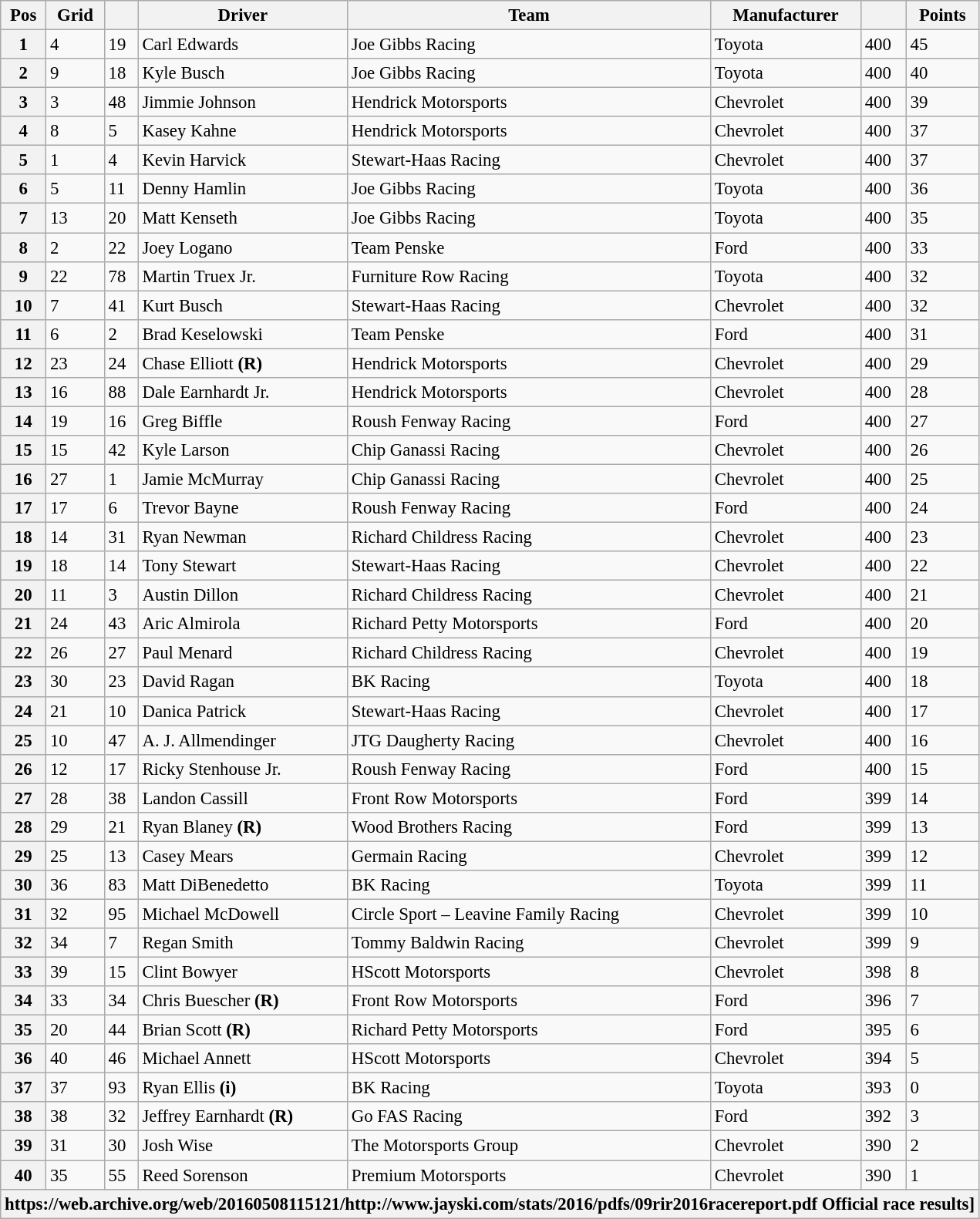<table class="wikitable" style="font-size:95%">
<tr>
<th>Pos</th>
<th>Grid</th>
<th></th>
<th>Driver</th>
<th>Team</th>
<th>Manufacturer</th>
<th></th>
<th>Points</th>
</tr>
<tr>
<th>1</th>
<td>4</td>
<td>19</td>
<td>Carl Edwards</td>
<td>Joe Gibbs Racing</td>
<td>Toyota</td>
<td>400</td>
<td>45</td>
</tr>
<tr>
<th>2</th>
<td>9</td>
<td>18</td>
<td>Kyle Busch</td>
<td>Joe Gibbs Racing</td>
<td>Toyota</td>
<td>400</td>
<td>40</td>
</tr>
<tr>
<th>3</th>
<td>3</td>
<td>48</td>
<td>Jimmie Johnson</td>
<td>Hendrick Motorsports</td>
<td>Chevrolet</td>
<td>400</td>
<td>39</td>
</tr>
<tr>
<th>4</th>
<td>8</td>
<td>5</td>
<td>Kasey Kahne</td>
<td>Hendrick Motorsports</td>
<td>Chevrolet</td>
<td>400</td>
<td>37</td>
</tr>
<tr>
<th>5</th>
<td>1</td>
<td>4</td>
<td>Kevin Harvick</td>
<td>Stewart-Haas Racing</td>
<td>Chevrolet</td>
<td>400</td>
<td>37</td>
</tr>
<tr>
<th>6</th>
<td>5</td>
<td>11</td>
<td>Denny Hamlin</td>
<td>Joe Gibbs Racing</td>
<td>Toyota</td>
<td>400</td>
<td>36</td>
</tr>
<tr>
<th>7</th>
<td>13</td>
<td>20</td>
<td>Matt Kenseth</td>
<td>Joe Gibbs Racing</td>
<td>Toyota</td>
<td>400</td>
<td>35</td>
</tr>
<tr>
<th>8</th>
<td>2</td>
<td>22</td>
<td>Joey Logano</td>
<td>Team Penske</td>
<td>Ford</td>
<td>400</td>
<td>33</td>
</tr>
<tr>
<th>9</th>
<td>22</td>
<td>78</td>
<td>Martin Truex Jr.</td>
<td>Furniture Row Racing</td>
<td>Toyota</td>
<td>400</td>
<td>32</td>
</tr>
<tr>
<th>10</th>
<td>7</td>
<td>41</td>
<td>Kurt Busch</td>
<td>Stewart-Haas Racing</td>
<td>Chevrolet</td>
<td>400</td>
<td>32</td>
</tr>
<tr>
<th>11</th>
<td>6</td>
<td>2</td>
<td>Brad Keselowski</td>
<td>Team Penske</td>
<td>Ford</td>
<td>400</td>
<td>31</td>
</tr>
<tr>
<th>12</th>
<td>23</td>
<td>24</td>
<td>Chase Elliott <strong>(R)</strong></td>
<td>Hendrick Motorsports</td>
<td>Chevrolet</td>
<td>400</td>
<td>29</td>
</tr>
<tr>
<th>13</th>
<td>16</td>
<td>88</td>
<td>Dale Earnhardt Jr.</td>
<td>Hendrick Motorsports</td>
<td>Chevrolet</td>
<td>400</td>
<td>28</td>
</tr>
<tr>
<th>14</th>
<td>19</td>
<td>16</td>
<td>Greg Biffle</td>
<td>Roush Fenway Racing</td>
<td>Ford</td>
<td>400</td>
<td>27</td>
</tr>
<tr>
<th>15</th>
<td>15</td>
<td>42</td>
<td>Kyle Larson</td>
<td>Chip Ganassi Racing</td>
<td>Chevrolet</td>
<td>400</td>
<td>26</td>
</tr>
<tr>
<th>16</th>
<td>27</td>
<td>1</td>
<td>Jamie McMurray</td>
<td>Chip Ganassi Racing</td>
<td>Chevrolet</td>
<td>400</td>
<td>25</td>
</tr>
<tr>
<th>17</th>
<td>17</td>
<td>6</td>
<td>Trevor Bayne</td>
<td>Roush Fenway Racing</td>
<td>Ford</td>
<td>400</td>
<td>24</td>
</tr>
<tr>
<th>18</th>
<td>14</td>
<td>31</td>
<td>Ryan Newman</td>
<td>Richard Childress Racing</td>
<td>Chevrolet</td>
<td>400</td>
<td>23</td>
</tr>
<tr>
<th>19</th>
<td>18</td>
<td>14</td>
<td>Tony Stewart</td>
<td>Stewart-Haas Racing</td>
<td>Chevrolet</td>
<td>400</td>
<td>22</td>
</tr>
<tr>
<th>20</th>
<td>11</td>
<td>3</td>
<td>Austin Dillon</td>
<td>Richard Childress Racing</td>
<td>Chevrolet</td>
<td>400</td>
<td>21</td>
</tr>
<tr>
<th>21</th>
<td>24</td>
<td>43</td>
<td>Aric Almirola</td>
<td>Richard Petty Motorsports</td>
<td>Ford</td>
<td>400</td>
<td>20</td>
</tr>
<tr>
<th>22</th>
<td>26</td>
<td>27</td>
<td>Paul Menard</td>
<td>Richard Childress Racing</td>
<td>Chevrolet</td>
<td>400</td>
<td>19</td>
</tr>
<tr>
<th>23</th>
<td>30</td>
<td>23</td>
<td>David Ragan</td>
<td>BK Racing</td>
<td>Toyota</td>
<td>400</td>
<td>18</td>
</tr>
<tr>
<th>24</th>
<td>21</td>
<td>10</td>
<td>Danica Patrick</td>
<td>Stewart-Haas Racing</td>
<td>Chevrolet</td>
<td>400</td>
<td>17</td>
</tr>
<tr>
<th>25</th>
<td>10</td>
<td>47</td>
<td>A. J. Allmendinger</td>
<td>JTG Daugherty Racing</td>
<td>Chevrolet</td>
<td>400</td>
<td>16</td>
</tr>
<tr>
<th>26</th>
<td>12</td>
<td>17</td>
<td>Ricky Stenhouse Jr.</td>
<td>Roush Fenway Racing</td>
<td>Ford</td>
<td>400</td>
<td>15</td>
</tr>
<tr>
<th>27</th>
<td>28</td>
<td>38</td>
<td>Landon Cassill</td>
<td>Front Row Motorsports</td>
<td>Ford</td>
<td>399</td>
<td>14</td>
</tr>
<tr>
<th>28</th>
<td>29</td>
<td>21</td>
<td>Ryan Blaney <strong>(R)</strong></td>
<td>Wood Brothers Racing</td>
<td>Ford</td>
<td>399</td>
<td>13</td>
</tr>
<tr>
<th>29</th>
<td>25</td>
<td>13</td>
<td>Casey Mears</td>
<td>Germain Racing</td>
<td>Chevrolet</td>
<td>399</td>
<td>12</td>
</tr>
<tr>
<th>30</th>
<td>36</td>
<td>83</td>
<td>Matt DiBenedetto</td>
<td>BK Racing</td>
<td>Toyota</td>
<td>399</td>
<td>11</td>
</tr>
<tr>
<th>31</th>
<td>32</td>
<td>95</td>
<td>Michael McDowell</td>
<td>Circle Sport – Leavine Family Racing</td>
<td>Chevrolet</td>
<td>399</td>
<td>10</td>
</tr>
<tr>
<th>32</th>
<td>34</td>
<td>7</td>
<td>Regan Smith</td>
<td>Tommy Baldwin Racing</td>
<td>Chevrolet</td>
<td>399</td>
<td>9</td>
</tr>
<tr>
<th>33</th>
<td>39</td>
<td>15</td>
<td>Clint Bowyer</td>
<td>HScott Motorsports</td>
<td>Chevrolet</td>
<td>398</td>
<td>8</td>
</tr>
<tr>
<th>34</th>
<td>33</td>
<td>34</td>
<td>Chris Buescher <strong>(R)</strong></td>
<td>Front Row Motorsports</td>
<td>Ford</td>
<td>396</td>
<td>7</td>
</tr>
<tr>
<th>35</th>
<td>20</td>
<td>44</td>
<td>Brian Scott <strong>(R)</strong></td>
<td>Richard Petty Motorsports</td>
<td>Ford</td>
<td>395</td>
<td>6</td>
</tr>
<tr>
<th>36</th>
<td>40</td>
<td>46</td>
<td>Michael Annett</td>
<td>HScott Motorsports</td>
<td>Chevrolet</td>
<td>394</td>
<td>5</td>
</tr>
<tr>
<th>37</th>
<td>37</td>
<td>93</td>
<td>Ryan Ellis <strong>(i)</strong></td>
<td>BK Racing</td>
<td>Toyota</td>
<td>393</td>
<td>0</td>
</tr>
<tr>
<th>38</th>
<td>38</td>
<td>32</td>
<td>Jeffrey Earnhardt <strong>(R)</strong></td>
<td>Go FAS Racing</td>
<td>Ford</td>
<td>392</td>
<td>3</td>
</tr>
<tr>
<th>39</th>
<td>31</td>
<td>30</td>
<td>Josh Wise</td>
<td>The Motorsports Group</td>
<td>Chevrolet</td>
<td>390</td>
<td>2</td>
</tr>
<tr>
<th>40</th>
<td>35</td>
<td>55</td>
<td>Reed Sorenson</td>
<td>Premium Motorsports</td>
<td>Chevrolet</td>
<td>390</td>
<td>1</td>
</tr>
<tr>
<th colspan="9">https://web.archive.org/web/20160508115121/http://www.jayski.com/stats/2016/pdfs/09rir2016racereport.pdf Official race results]</th>
</tr>
</table>
